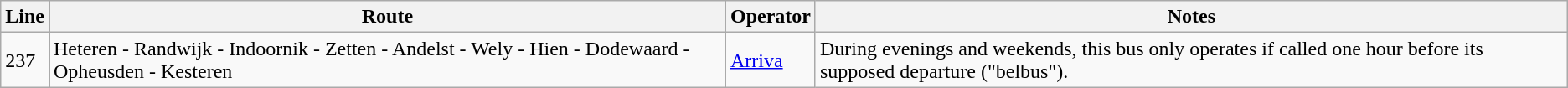<table class="wikitable">
<tr>
<th>Line</th>
<th>Route</th>
<th>Operator</th>
<th>Notes</th>
</tr>
<tr>
<td>237</td>
<td>Heteren - Randwijk - Indoornik - Zetten - Andelst - Wely - Hien - Dodewaard - Opheusden - Kesteren</td>
<td><a href='#'>Arriva</a></td>
<td>During evenings and weekends, this bus only operates if called one hour before its supposed departure ("belbus").</td>
</tr>
</table>
